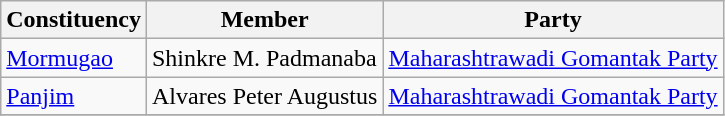<table class="wikitable sortable">
<tr>
<th>Constituency</th>
<th>Member</th>
<th>Party</th>
</tr>
<tr>
<td><a href='#'>Mormugao</a></td>
<td>Shinkre M. Padmanaba</td>
<td><a href='#'>Maharashtrawadi Gomantak Party</a></td>
</tr>
<tr>
<td><a href='#'>Panjim</a></td>
<td>Alvares Peter Augustus</td>
<td><a href='#'>Maharashtrawadi Gomantak Party</a></td>
</tr>
<tr>
</tr>
</table>
